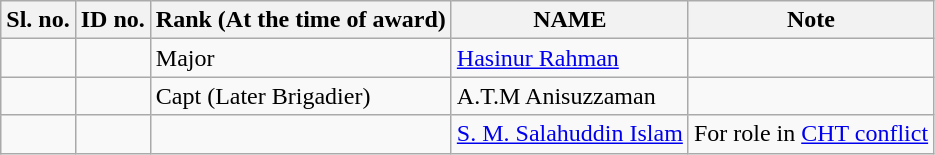<table class ="wikitable">
<tr>
<th>Sl. no.</th>
<th>ID no.</th>
<th>Rank (At the time of award)</th>
<th>NAME</th>
<th>Note</th>
</tr>
<tr>
<td></td>
<td></td>
<td>Major</td>
<td><a href='#'>Hasinur Rahman</a></td>
<td></td>
</tr>
<tr>
<td></td>
<td></td>
<td>Capt (Later Brigadier)</td>
<td>A.T.M Anisuzzaman</td>
<td></td>
</tr>
<tr>
<td></td>
<td></td>
<td></td>
<td><a href='#'>S. M. Salahuddin Islam</a></td>
<td>For role in <a href='#'>CHT conflict</a></td>
</tr>
</table>
